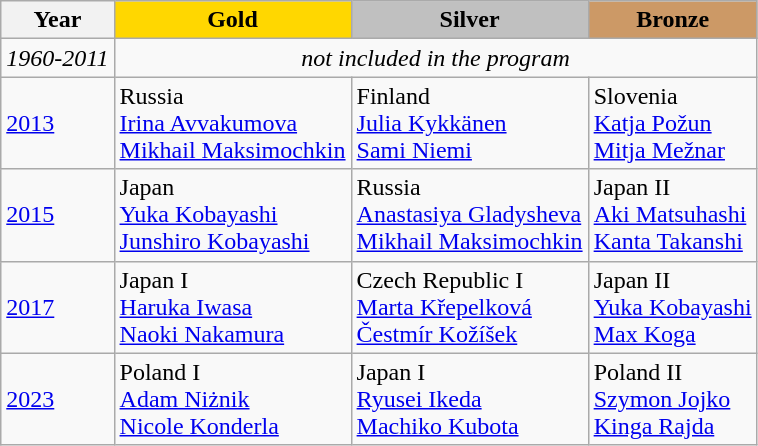<table class="wikitable">
<tr>
<th>Year</th>
<td align=center bgcolor=gold><strong>Gold</strong></td>
<td align=center bgcolor=silver><strong>Silver</strong></td>
<td align=center bgcolor=cc9966><strong>Bronze</strong></td>
</tr>
<tr>
<td><em>1960-2011</em></td>
<td colspan=3 align=center><em>not included in the program</em></td>
</tr>
<tr>
<td><a href='#'>2013</a></td>
<td> Russia<br> <a href='#'>Irina Avvakumova</a><br><a href='#'>Mikhail Maksimochkin</a></td>
<td> Finland <br> <a href='#'>Julia Kykkänen</a><br><a href='#'>Sami Niemi</a></td>
<td> Slovenia <br> <a href='#'>Katja Požun</a><br><a href='#'>Mitja Mežnar</a></td>
</tr>
<tr>
<td><a href='#'>2015</a></td>
<td> Japan<br> <a href='#'>Yuka Kobayashi</a><br><a href='#'>Junshiro Kobayashi</a></td>
<td> Russia<br> <a href='#'>Anastasiya Gladysheva</a><br><a href='#'>Mikhail Maksimochkin</a></td>
<td> Japan II<br> <a href='#'>Aki Matsuhashi</a><br><a href='#'>Kanta Takanshi</a></td>
</tr>
<tr>
<td><a href='#'>2017</a></td>
<td> Japan I<br> <a href='#'>Haruka Iwasa</a><br><a href='#'>Naoki Nakamura</a></td>
<td> Czech Republic I <br> <a href='#'>Marta Křepelková</a><br><a href='#'>Čestmír Kožíšek</a></td>
<td> Japan II<br> <a href='#'>Yuka Kobayashi</a><br><a href='#'>Max Koga</a></td>
</tr>
<tr>
<td><a href='#'>2023</a></td>
<td> Poland I<br> <a href='#'>Adam Niżnik</a><br><a href='#'>Nicole Konderla</a></td>
<td> Japan I<br> <a href='#'>Ryusei Ikeda</a><br><a href='#'>Machiko Kubota</a></td>
<td> Poland II<br> <a href='#'>Szymon Jojko</a><br><a href='#'>Kinga Rajda</a></td>
</tr>
</table>
